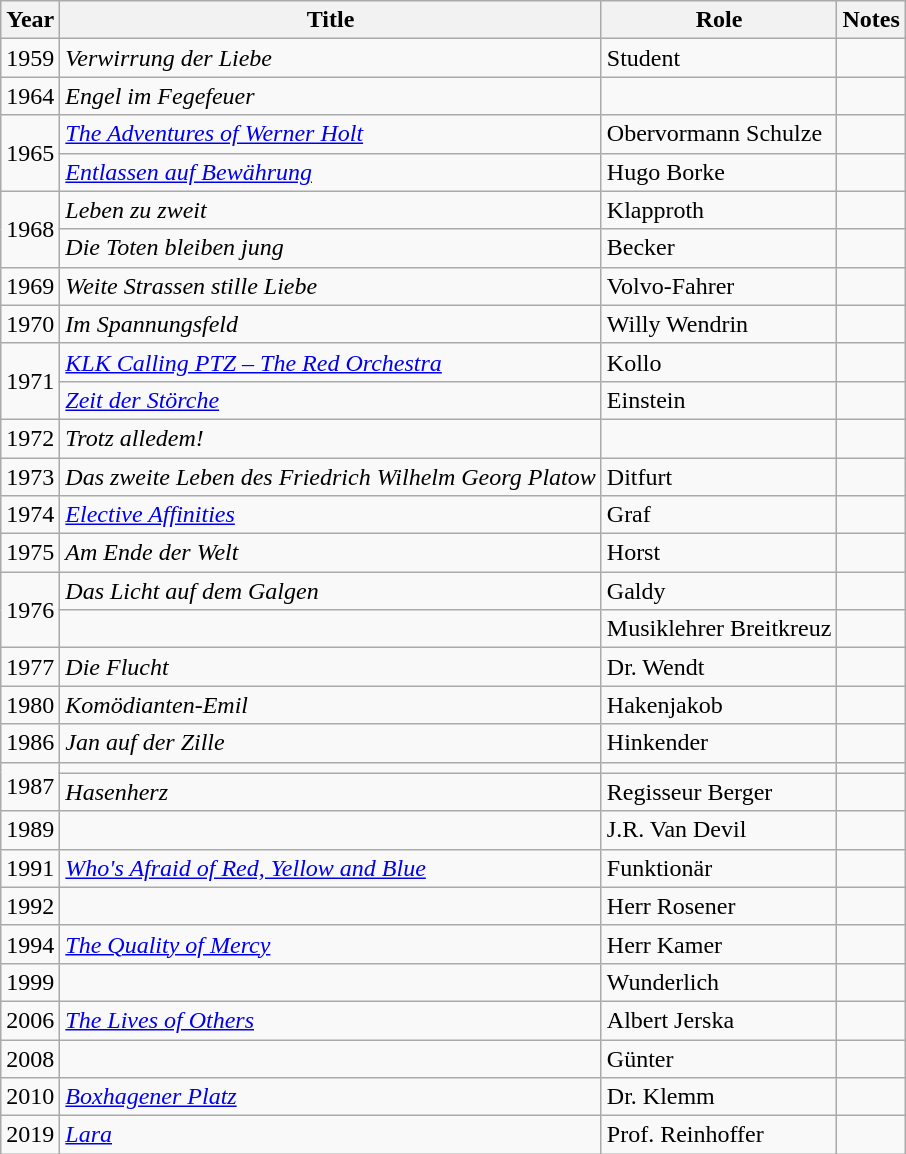<table class="wikitable sortable">
<tr>
<th>Year</th>
<th>Title</th>
<th>Role</th>
<th class="unsortable">Notes</th>
</tr>
<tr>
<td>1959</td>
<td><em>Verwirrung der Liebe</em></td>
<td>Student</td>
<td></td>
</tr>
<tr>
<td>1964</td>
<td><em>Engel im Fegefeuer</em></td>
<td></td>
<td></td>
</tr>
<tr>
<td rowspan=2>1965</td>
<td><em><a href='#'>The Adventures of Werner Holt</a></em></td>
<td>Obervormann Schulze</td>
<td></td>
</tr>
<tr>
<td><em><a href='#'>Entlassen auf Bewährung</a></em></td>
<td>Hugo Borke</td>
<td></td>
</tr>
<tr>
<td rowspan=2>1968</td>
<td><em>Leben zu zweit</em></td>
<td>Klapproth</td>
<td></td>
</tr>
<tr>
<td><em>Die Toten bleiben jung</em></td>
<td>Becker</td>
<td></td>
</tr>
<tr>
<td>1969</td>
<td><em>Weite Strassen stille Liebe</em></td>
<td>Volvo-Fahrer</td>
<td></td>
</tr>
<tr>
<td>1970</td>
<td><em>Im Spannungsfeld</em></td>
<td>Willy Wendrin</td>
<td></td>
</tr>
<tr>
<td rowspan=2>1971</td>
<td><em><a href='#'>KLK Calling PTZ – The Red Orchestra</a></em></td>
<td>Kollo</td>
<td></td>
</tr>
<tr>
<td><em><a href='#'>Zeit der Störche</a></em></td>
<td>Einstein</td>
<td></td>
</tr>
<tr>
<td>1972</td>
<td><em>Trotz alledem!</em></td>
<td></td>
<td></td>
</tr>
<tr>
<td>1973</td>
<td><em>Das zweite Leben des Friedrich Wilhelm Georg Platow</em></td>
<td>Ditfurt</td>
<td></td>
</tr>
<tr>
<td>1974</td>
<td><em><a href='#'>Elective Affinities</a></em></td>
<td>Graf</td>
<td></td>
</tr>
<tr>
<td>1975</td>
<td><em>Am Ende der Welt</em></td>
<td>Horst</td>
<td></td>
</tr>
<tr>
<td rowspan=2>1976</td>
<td><em>Das Licht auf dem Galgen</em></td>
<td>Galdy</td>
<td></td>
</tr>
<tr>
<td><em></em></td>
<td>Musiklehrer Breitkreuz</td>
<td></td>
</tr>
<tr>
<td>1977</td>
<td><em>Die Flucht</em></td>
<td>Dr. Wendt</td>
<td></td>
</tr>
<tr>
<td>1980</td>
<td><em>Komödianten-Emil</em></td>
<td>Hakenjakob</td>
<td></td>
</tr>
<tr>
<td>1986</td>
<td><em>Jan auf der Zille</em></td>
<td>Hinkender</td>
<td></td>
</tr>
<tr>
<td rowspan=2>1987</td>
<td><em></em></td>
<td></td>
<td></td>
</tr>
<tr>
<td><em>Hasenherz</em></td>
<td>Regisseur Berger</td>
<td></td>
</tr>
<tr>
<td>1989</td>
<td><em></em></td>
<td>J.R. Van Devil</td>
<td></td>
</tr>
<tr>
<td>1991</td>
<td><em><a href='#'>Who's Afraid of Red, Yellow and Blue</a></em></td>
<td>Funktionär</td>
<td></td>
</tr>
<tr>
<td>1992</td>
<td><em></em></td>
<td>Herr Rosener</td>
<td></td>
</tr>
<tr>
<td>1994</td>
<td><em><a href='#'>The Quality of Mercy</a></em></td>
<td>Herr Kamer</td>
<td></td>
</tr>
<tr>
<td>1999</td>
<td><em></em></td>
<td>Wunderlich</td>
<td></td>
</tr>
<tr>
<td>2006</td>
<td><em><a href='#'>The Lives of Others</a></em></td>
<td>Albert Jerska</td>
<td></td>
</tr>
<tr>
<td>2008</td>
<td><em></em></td>
<td>Günter</td>
<td></td>
</tr>
<tr>
<td>2010</td>
<td><em><a href='#'>Boxhagener Platz</a></em></td>
<td>Dr. Klemm</td>
<td></td>
</tr>
<tr>
<td>2019</td>
<td><em><a href='#'>Lara</a></em></td>
<td>Prof. Reinhoffer</td>
<td></td>
</tr>
</table>
